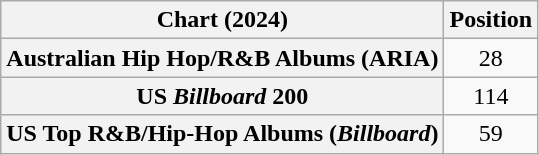<table class="wikitable sortable plainrowheaders" style="text-align:center">
<tr>
<th scope="col">Chart (2024)</th>
<th scope="col">Position</th>
</tr>
<tr>
<th scope="row">Australian Hip Hop/R&B Albums (ARIA)</th>
<td>28</td>
</tr>
<tr>
<th scope="row">US <em>Billboard</em> 200</th>
<td>114</td>
</tr>
<tr>
<th scope="row">US Top R&B/Hip-Hop Albums (<em>Billboard</em>)</th>
<td>59</td>
</tr>
</table>
